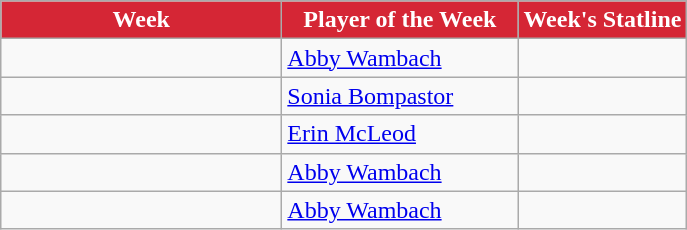<table class=wikitable>
<tr>
<th style="color:white; background:#D52635; width:180px;">Week</th>
<th style="color:white; background:#D52635; width:150px;">Player of the Week</th>
<th style="color:white; background:#D52635;">Week's Statline</th>
</tr>
<tr>
<td align=center></td>
<td> <a href='#'>Abby Wambach</a></td>
<td></td>
</tr>
<tr>
<td align=center></td>
<td> <a href='#'>Sonia Bompastor</a></td>
<td></td>
</tr>
<tr>
<td align=center></td>
<td> <a href='#'>Erin McLeod</a></td>
<td></td>
</tr>
<tr>
<td align=center></td>
<td> <a href='#'>Abby Wambach</a></td>
<td></td>
</tr>
<tr>
<td align=center></td>
<td> <a href='#'>Abby Wambach</a></td>
<td></td>
</tr>
</table>
